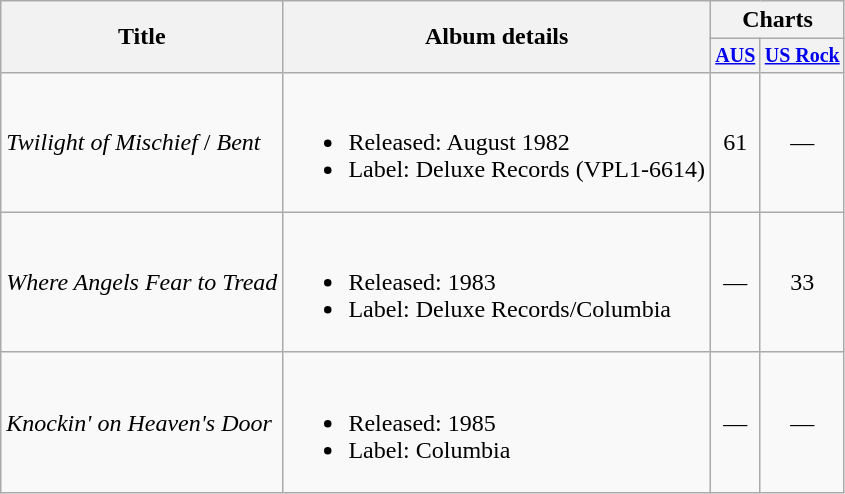<table Class = "wikitable">
<tr>
<th rowspan = "2">Title</th>
<th rowspan = "2">Album details</th>
<th colspan = "2">Charts</th>
</tr>
<tr Style = "font-size: smaller;">
<th><a href='#'>AUS</a></th>
<th><a href='#'>US Rock</a></th>
</tr>
<tr>
<td rowspan="1"><em>Twilight of Mischief</em> / <em>Bent</em></td>
<td><br><ul><li>Released: August 1982</li><li>Label: Deluxe Records (VPL1-6614)</li></ul></td>
<td align = "center">61</td>
<td align = "center">—</td>
</tr>
<tr>
<td rowspan="1"><em>Where Angels Fear to Tread</em></td>
<td><br><ul><li>Released: 1983</li><li>Label: Deluxe Records/Columbia</li></ul></td>
<td align = "center">—</td>
<td align = "center">33</td>
</tr>
<tr>
<td rowspan="1"><em>Knockin' on Heaven's Door</em></td>
<td><br><ul><li>Released: 1985</li><li>Label: Columbia</li></ul></td>
<td align = "center">—</td>
<td align = "center">—</td>
</tr>
</table>
